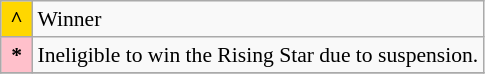<table class="wikitable plainrowheaders" style="font-size:90%;">
<tr>
<th scope=row style="background:gold; border:1px solid #aaa; width:1em;">^</th>
<td>Winner</td>
</tr>
<tr>
<th scope=row style="background:#FFC0CB; border:1px solid #aaa; width:1em;">*</th>
<td>Ineligible to win the Rising Star due to suspension.</td>
</tr>
<tr>
</tr>
</table>
